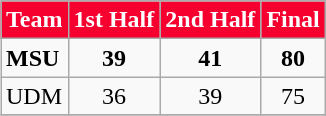<table class="wikitable" align=right>
<tr style="background: #F5002F; color: #FFFFFF">
<td><strong>Team</strong></td>
<td><strong>1st Half</strong></td>
<td><strong>2nd Half</strong></td>
<td><strong>Final</strong></td>
</tr>
<tr>
<td><strong>MSU</strong></td>
<td align=center><strong>39</strong></td>
<td align=center><strong>41</strong></td>
<td align=center><strong>80</strong></td>
</tr>
<tr>
<td>UDM</td>
<td align=center>36</td>
<td align=center>39</td>
<td align=center>75</td>
</tr>
<tr>
</tr>
</table>
